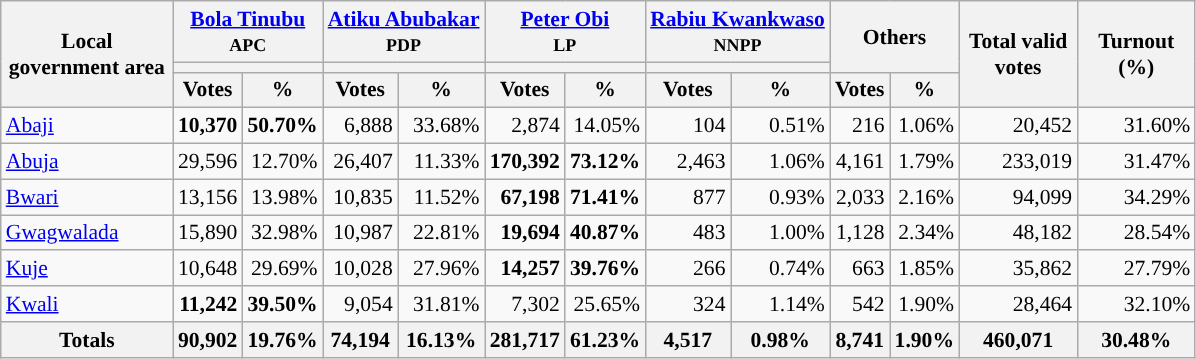<table class="wikitable sortable" style="text-align:right; font-size:90%">
<tr>
<th rowspan="3" style="max-width:7.5em;">Local government area</th>
<th colspan="2"><a href='#'>Bola Tinubu</a><br><small>APC</small></th>
<th colspan="2"><a href='#'>Atiku Abubakar</a><br><small>PDP</small></th>
<th colspan="2"><a href='#'>Peter Obi</a><br><small>LP</small></th>
<th colspan="2"><a href='#'>Rabiu Kwankwaso</a><br><small>NNPP</small></th>
<th colspan="2" rowspan="2">Others</th>
<th rowspan="3" style="max-width:5em;">Total valid votes</th>
<th rowspan="3" style="max-width:5em;">Turnout (%)</th>
</tr>
<tr>
<th colspan=2 style="background-color:"></th>
<th colspan=2 style="background-color:"></th>
<th colspan=2 style="background-color:"></th>
<th colspan=2 style="background-color:"></th>
</tr>
<tr>
<th>Votes</th>
<th>%</th>
<th>Votes</th>
<th>%</th>
<th>Votes</th>
<th>%</th>
<th>Votes</th>
<th>%</th>
<th>Votes</th>
<th>%</th>
</tr>
<tr style="background-color:#">
<td style="text-align:left;"><a href='#'>Abaji</a></td>
<td><strong>10,370</strong></td>
<td><strong>50.70%</strong></td>
<td>6,888</td>
<td>33.68%</td>
<td>2,874</td>
<td>14.05%</td>
<td>104</td>
<td>0.51%</td>
<td>216</td>
<td>1.06%</td>
<td>20,452</td>
<td>31.60%</td>
</tr>
<tr style="background-color:#">
<td style="text-align:left;"><a href='#'>Abuja</a></td>
<td>29,596</td>
<td>12.70%</td>
<td>26,407</td>
<td>11.33%</td>
<td><strong>170,392</strong></td>
<td><strong>73.12%</strong></td>
<td>2,463</td>
<td>1.06%</td>
<td>4,161</td>
<td>1.79%</td>
<td>233,019</td>
<td>31.47%</td>
</tr>
<tr style="background-color:#">
<td style="text-align:left;"><a href='#'>Bwari</a></td>
<td>13,156</td>
<td>13.98%</td>
<td>10,835</td>
<td>11.52%</td>
<td><strong>67,198</strong></td>
<td><strong>71.41%</strong></td>
<td>877</td>
<td>0.93%</td>
<td>2,033</td>
<td>2.16%</td>
<td>94,099</td>
<td>34.29%</td>
</tr>
<tr style="background-color:#">
<td style="text-align:left;"><a href='#'>Gwagwalada</a></td>
<td>15,890</td>
<td>32.98%</td>
<td>10,987</td>
<td>22.81%</td>
<td><strong>19,694</strong></td>
<td><strong>40.87%</strong></td>
<td>483</td>
<td>1.00%</td>
<td>1,128</td>
<td>2.34%</td>
<td>48,182</td>
<td>28.54%</td>
</tr>
<tr style="background-color:#">
<td style="text-align:left;"><a href='#'>Kuje</a></td>
<td>10,648</td>
<td>29.69%</td>
<td>10,028</td>
<td>27.96%</td>
<td><strong>14,257</strong></td>
<td><strong>39.76%</strong></td>
<td>266</td>
<td>0.74%</td>
<td>663</td>
<td>1.85%</td>
<td>35,862</td>
<td>27.79%</td>
</tr>
<tr style="background-color:#">
<td style="text-align:left;"><a href='#'>Kwali</a></td>
<td><strong>11,242</strong></td>
<td><strong>39.50%</strong></td>
<td>9,054</td>
<td>31.81%</td>
<td>7,302</td>
<td>25.65%</td>
<td>324</td>
<td>1.14%</td>
<td>542</td>
<td>1.90%</td>
<td>28,464</td>
<td>32.10%</td>
</tr>
<tr>
<th>Totals</th>
<th>90,902</th>
<th>19.76%</th>
<th>74,194</th>
<th>16.13%</th>
<th>281,717</th>
<th>61.23%</th>
<th>4,517</th>
<th>0.98%</th>
<th>8,741</th>
<th>1.90%</th>
<th>460,071</th>
<th>30.48%</th>
</tr>
</table>
